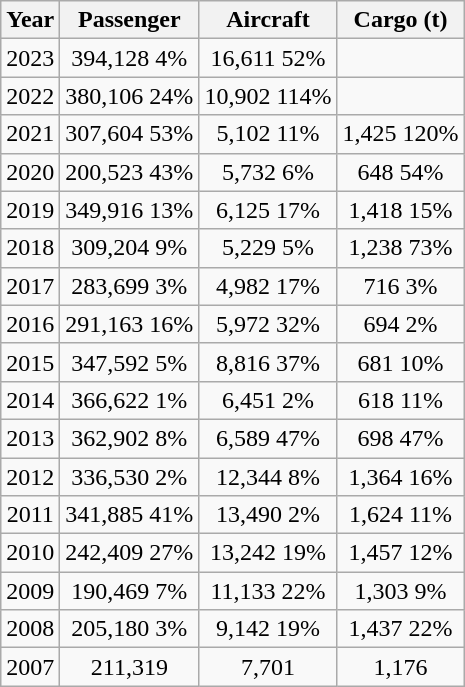<table class="wikitable">
<tr>
<th>Year</th>
<th style="text-align:center;">Passenger</th>
<th>Aircraft</th>
<th>Cargo (t)</th>
</tr>
<tr style="text-align:center;">
<td>2023</td>
<td style="text-align:center;">394,128  4%</td>
<td>16,611  52%</td>
<td></td>
</tr>
<tr style="text-align:center;">
<td>2022</td>
<td style="text-align:center;">380,106  24%</td>
<td>10,902  114%</td>
<td></td>
</tr>
<tr style="text-align:center;">
<td>2021</td>
<td style="text-align:center;">307,604  53%</td>
<td>5,102  11%</td>
<td>1,425  120%</td>
</tr>
<tr style="text-align:center;">
<td>2020</td>
<td style="text-align:center;">200,523  43%</td>
<td>5,732  6%</td>
<td>648  54%</td>
</tr>
<tr style="text-align:center;">
<td>2019</td>
<td style="text-align:center;">349,916  13%</td>
<td>6,125  17%</td>
<td>1,418  15%</td>
</tr>
<tr style="text-align:center;">
<td>2018</td>
<td style="text-align:center;">309,204  9%</td>
<td>5,229  5%</td>
<td>1,238  73%</td>
</tr>
<tr style="text-align:center;">
<td>2017</td>
<td style="text-align:center;">283,699  3%</td>
<td>4,982  17%</td>
<td>716  3%</td>
</tr>
<tr style="text-align:center;">
<td>2016</td>
<td style="text-align:center;">291,163  16%</td>
<td>5,972  32%</td>
<td>694  2%</td>
</tr>
<tr style="text-align:center;">
<td>2015</td>
<td style="text-align:center;">347,592  5%</td>
<td>8,816  37%</td>
<td>681  10%</td>
</tr>
<tr style="text-align:center;">
<td>2014</td>
<td style="text-align:center;">366,622  1%</td>
<td>6,451  2%</td>
<td>618  11%</td>
</tr>
<tr style="text-align:center;">
<td>2013</td>
<td style="text-align:center;">362,902  8%</td>
<td>6,589  47%</td>
<td>698  47%</td>
</tr>
<tr style="text-align:center;">
<td>2012</td>
<td style="text-align:center;">336,530  2%</td>
<td>12,344  8%</td>
<td>1,364  16%</td>
</tr>
<tr style="text-align:center;">
<td>2011</td>
<td style="text-align:center;">341,885  41%</td>
<td>13,490  2%</td>
<td>1,624  11%</td>
</tr>
<tr style="text-align:center;">
<td>2010</td>
<td style="text-align:center;">242,409  27%</td>
<td>13,242  19%</td>
<td>1,457  12%</td>
</tr>
<tr style="text-align:center;">
<td>2009</td>
<td style="text-align:center;">190,469  7%</td>
<td>11,133  22%</td>
<td>1,303  9%</td>
</tr>
<tr style="text-align:center;">
<td>2008</td>
<td style="text-align:center;">205,180  3%</td>
<td>9,142  19%</td>
<td>1,437  22%</td>
</tr>
<tr style="text-align:center;">
<td>2007</td>
<td style="text-align:center;">211,319</td>
<td>7,701</td>
<td>1,176</td>
</tr>
</table>
